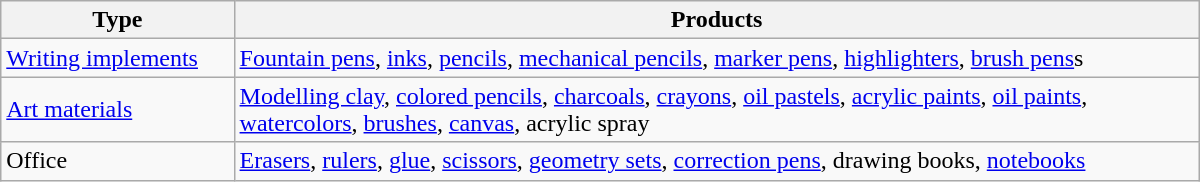<table class="wikitable sortable" width="800px">
<tr>
<th width=150px>Type</th>
<th width=650px>Products</th>
</tr>
<tr>
<td><a href='#'>Writing implements</a></td>
<td><a href='#'>Fountain pens</a>, <a href='#'>inks</a>, <a href='#'>pencils</a>, <a href='#'>mechanical pencils</a>, <a href='#'>marker pens</a>, <a href='#'>highlighters</a>, <a href='#'>brush pens</a>s</td>
</tr>
<tr>
<td><a href='#'>Art materials</a></td>
<td><a href='#'>Modelling clay</a>, <a href='#'>colored pencils</a>, <a href='#'>charcoals</a>, <a href='#'>crayons</a>, <a href='#'>oil pastels</a>, <a href='#'>acrylic paints</a>, <a href='#'>oil paints</a>, <a href='#'>watercolors</a>, <a href='#'>brushes</a>, <a href='#'>canvas</a>, acrylic spray</td>
</tr>
<tr>
<td>Office</td>
<td><a href='#'>Erasers</a>, <a href='#'>rulers</a>, <a href='#'>glue</a>, <a href='#'>scissors</a>, <a href='#'>geometry sets</a>, <a href='#'>correction pens</a>, drawing books, <a href='#'>notebooks</a></td>
</tr>
</table>
